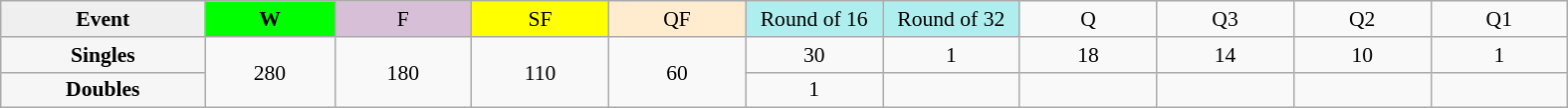<table class=wikitable style=font-size:90%;text-align:center>
<tr>
<td style="width:130px; background:#efefef;"><strong>Event</strong></td>
<td style="width:80px; background:lime;"><strong>W</strong></td>
<td style="width:85px; background:thistle;">F</td>
<td style="width:85px; background:#ff0;">SF</td>
<td style="width:85px; background:#ffebcd;">QF</td>
<td style="width:85px; background:#afeeee;">Round of 16</td>
<td style="width:85px; background:#afeeee;">Round of 32</td>
<td width=85>Q</td>
<td width=85>Q3</td>
<td width=85>Q2</td>
<td width=85>Q1</td>
</tr>
<tr>
<th style="background:#f6f6f6;">Singles</th>
<td rowspan=2>280</td>
<td rowspan=2>180</td>
<td rowspan=2>110</td>
<td rowspan=2>60</td>
<td>30</td>
<td>1</td>
<td>18</td>
<td>14</td>
<td>10</td>
<td>1</td>
</tr>
<tr>
<th style="background:#f6f6f6;">Doubles</th>
<td>1</td>
<td></td>
<td></td>
<td></td>
<td></td>
<td></td>
</tr>
</table>
